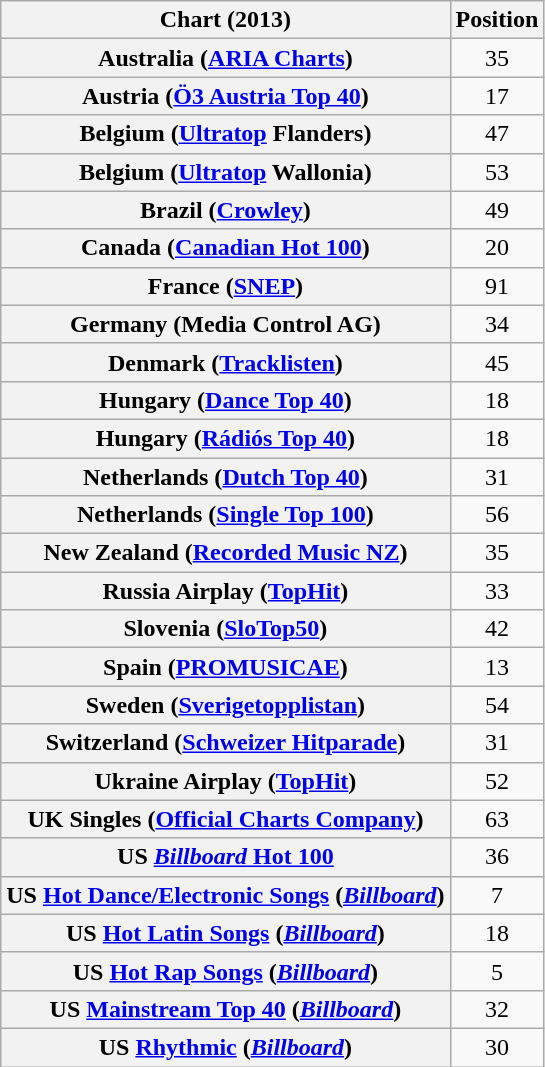<table class="wikitable plainrowheaders sortable" style="text-align:center;">
<tr>
<th scope="col">Chart (2013)</th>
<th>Position</th>
</tr>
<tr>
<th scope="row">Australia (<a href='#'>ARIA Charts</a>)</th>
<td style="text-align:center;">35</td>
</tr>
<tr>
<th scope="row">Austria (<a href='#'>Ö3 Austria Top 40</a>)</th>
<td style="text-align:center;">17</td>
</tr>
<tr>
<th scope="row">Belgium (<a href='#'>Ultratop</a> Flanders)</th>
<td style="text-align:center;">47</td>
</tr>
<tr>
<th scope="row">Belgium (<a href='#'>Ultratop</a> Wallonia)</th>
<td style="text-align:center;">53</td>
</tr>
<tr>
<th scope="row">Brazil (<a href='#'>Crowley</a>)</th>
<td style="text-align:center;">49</td>
</tr>
<tr>
<th scope="row">Canada (<a href='#'>Canadian Hot 100</a>)</th>
<td style="text-align:center;">20</td>
</tr>
<tr>
<th scope="row">France (<a href='#'>SNEP</a>)</th>
<td style="text-align:center;">91</td>
</tr>
<tr>
<th scope="row">Germany (Media Control AG)</th>
<td style="text-align:center;">34</td>
</tr>
<tr>
<th scope="row">Denmark (<a href='#'>Tracklisten</a>)</th>
<td style="text-align:center;">45</td>
</tr>
<tr>
<th scope="row">Hungary (<a href='#'>Dance Top 40</a>)</th>
<td style="text-align:center;">18</td>
</tr>
<tr>
<th scope="row">Hungary (<a href='#'>Rádiós Top 40</a>)</th>
<td style="text-align:center;">18</td>
</tr>
<tr>
<th scope="row">Netherlands (<a href='#'>Dutch Top 40</a>)</th>
<td style="text-align:center;">31</td>
</tr>
<tr>
<th scope="row">Netherlands (<a href='#'>Single Top 100</a>)</th>
<td style="text-align:center;">56</td>
</tr>
<tr>
<th scope="row">New Zealand (<a href='#'>Recorded Music NZ</a>)</th>
<td style="text-align:center;">35</td>
</tr>
<tr>
<th scope="row">Russia Airplay (<a href='#'>TopHit</a>)</th>
<td style="text-align:center;">33</td>
</tr>
<tr>
<th scope="row">Slovenia (<a href='#'>SloTop50</a>)</th>
<td align=center>42</td>
</tr>
<tr>
<th scope="row">Spain (<a href='#'>PROMUSICAE</a>)</th>
<td style="text-align:center;">13</td>
</tr>
<tr>
<th scope="row">Sweden (<a href='#'>Sverigetopplistan</a>)</th>
<td style="text-align:center;">54</td>
</tr>
<tr>
<th scope="row">Switzerland (<a href='#'>Schweizer Hitparade</a>)</th>
<td style="text-align:center;">31</td>
</tr>
<tr>
<th scope="row">Ukraine Airplay (<a href='#'>TopHit</a>)</th>
<td style="text-align:center;">52</td>
</tr>
<tr>
<th scope="row">UK Singles (<a href='#'>Official Charts Company</a>)</th>
<td style="text-align:center;">63</td>
</tr>
<tr>
<th scope="row">US <a href='#'><em>Billboard</em> Hot 100</a></th>
<td style="text-align:center;">36</td>
</tr>
<tr>
<th scope="row">US <a href='#'>Hot Dance/Electronic Songs</a> (<em><a href='#'>Billboard</a></em>)</th>
<td style="text-align:center;">7</td>
</tr>
<tr>
<th scope="row">US <a href='#'>Hot Latin Songs</a> (<em><a href='#'>Billboard</a></em>)</th>
<td style="text-align:center;">18</td>
</tr>
<tr>
<th scope="row">US <a href='#'>Hot Rap Songs</a> (<em><a href='#'>Billboard</a></em>)</th>
<td style="text-align:center;">5</td>
</tr>
<tr>
<th scope="row">US <a href='#'>Mainstream Top 40</a> (<em><a href='#'>Billboard</a></em>)</th>
<td style="text-align:center;">32</td>
</tr>
<tr>
<th scope="row">US <a href='#'>Rhythmic</a> (<em><a href='#'>Billboard</a></em>)</th>
<td style="text-align:center;">30</td>
</tr>
</table>
